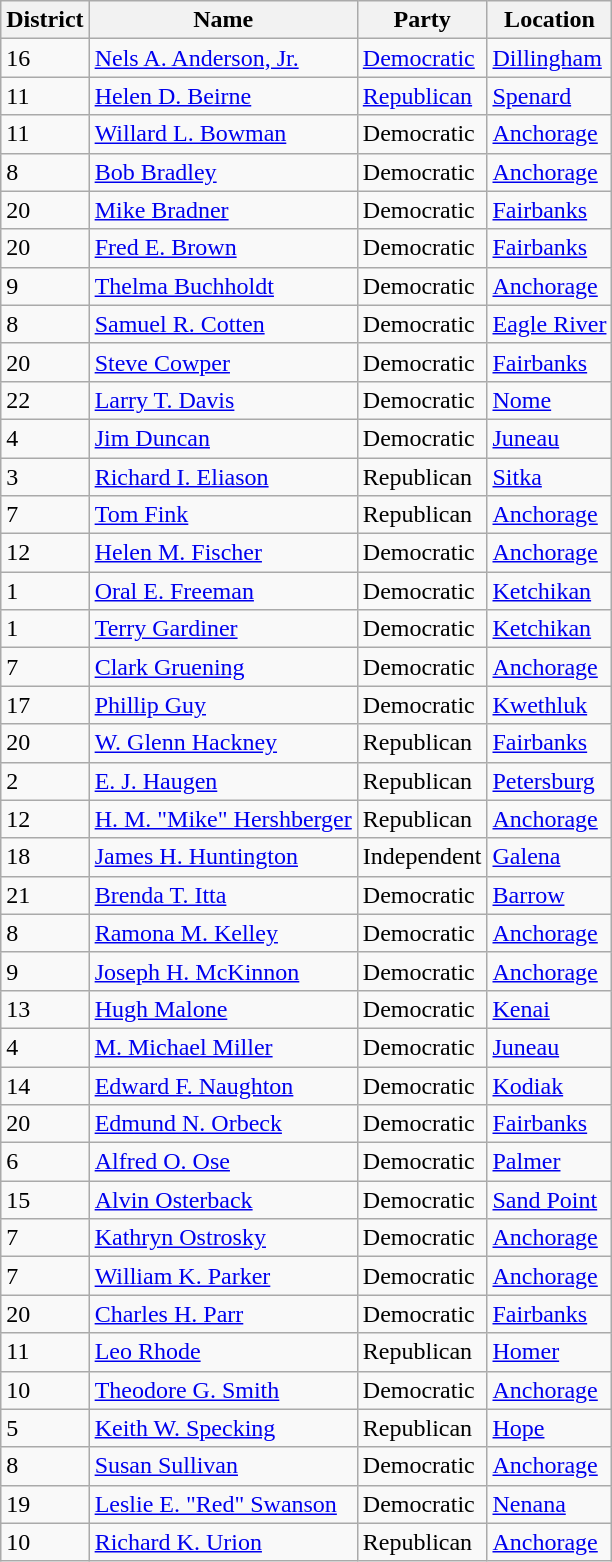<table class="wikitable">
<tr>
<th>District</th>
<th>Name</th>
<th>Party</th>
<th>Location</th>
</tr>
<tr>
<td>16</td>
<td><a href='#'>Nels A. Anderson, Jr.</a></td>
<td><a href='#'>Democratic</a></td>
<td><a href='#'>Dillingham</a></td>
</tr>
<tr>
<td>11</td>
<td><a href='#'>Helen D. Beirne</a></td>
<td><a href='#'>Republican</a></td>
<td><a href='#'>Spenard</a></td>
</tr>
<tr>
<td>11</td>
<td><a href='#'>Willard L. Bowman</a></td>
<td>Democratic</td>
<td><a href='#'>Anchorage</a></td>
</tr>
<tr>
<td>8</td>
<td><a href='#'>Bob Bradley</a></td>
<td>Democratic</td>
<td><a href='#'>Anchorage</a></td>
</tr>
<tr>
<td>20</td>
<td><a href='#'>Mike Bradner</a></td>
<td>Democratic</td>
<td><a href='#'>Fairbanks</a></td>
</tr>
<tr>
<td>20</td>
<td><a href='#'>Fred E. Brown</a></td>
<td>Democratic</td>
<td><a href='#'>Fairbanks</a></td>
</tr>
<tr>
<td>9</td>
<td><a href='#'>Thelma Buchholdt</a></td>
<td>Democratic</td>
<td><a href='#'>Anchorage</a></td>
</tr>
<tr>
<td>8</td>
<td><a href='#'>Samuel R. Cotten</a></td>
<td>Democratic</td>
<td><a href='#'>Eagle River</a></td>
</tr>
<tr>
<td>20</td>
<td><a href='#'>Steve Cowper</a></td>
<td>Democratic</td>
<td><a href='#'>Fairbanks</a></td>
</tr>
<tr>
<td>22</td>
<td><a href='#'>Larry T. Davis</a></td>
<td>Democratic</td>
<td><a href='#'>Nome</a></td>
</tr>
<tr>
<td>4</td>
<td><a href='#'>Jim Duncan</a></td>
<td>Democratic</td>
<td><a href='#'>Juneau</a></td>
</tr>
<tr>
<td>3</td>
<td><a href='#'>Richard I. Eliason</a></td>
<td>Republican</td>
<td><a href='#'>Sitka</a></td>
</tr>
<tr>
<td>7</td>
<td><a href='#'>Tom Fink</a></td>
<td>Republican</td>
<td><a href='#'>Anchorage</a></td>
</tr>
<tr>
<td>12</td>
<td><a href='#'>Helen M. Fischer</a></td>
<td>Democratic</td>
<td><a href='#'>Anchorage</a></td>
</tr>
<tr>
<td>1</td>
<td><a href='#'>Oral E. Freeman</a></td>
<td>Democratic</td>
<td><a href='#'>Ketchikan</a></td>
</tr>
<tr>
<td>1</td>
<td><a href='#'>Terry Gardiner</a></td>
<td>Democratic</td>
<td><a href='#'>Ketchikan</a></td>
</tr>
<tr>
<td>7</td>
<td><a href='#'>Clark Gruening</a></td>
<td>Democratic</td>
<td><a href='#'>Anchorage</a></td>
</tr>
<tr>
<td>17</td>
<td><a href='#'>Phillip Guy</a></td>
<td>Democratic</td>
<td><a href='#'>Kwethluk</a></td>
</tr>
<tr>
<td>20</td>
<td><a href='#'>W. Glenn Hackney</a></td>
<td>Republican</td>
<td><a href='#'>Fairbanks</a></td>
</tr>
<tr>
<td>2</td>
<td><a href='#'>E. J. Haugen</a></td>
<td>Republican</td>
<td><a href='#'>Petersburg</a></td>
</tr>
<tr>
<td>12</td>
<td><a href='#'>H. M. "Mike" Hershberger</a></td>
<td>Republican</td>
<td><a href='#'>Anchorage</a></td>
</tr>
<tr>
<td>18</td>
<td><a href='#'>James H. Huntington</a></td>
<td>Independent</td>
<td><a href='#'>Galena</a></td>
</tr>
<tr>
<td>21</td>
<td><a href='#'>Brenda T. Itta</a></td>
<td>Democratic</td>
<td><a href='#'>Barrow</a></td>
</tr>
<tr>
<td>8</td>
<td><a href='#'>Ramona M. Kelley</a></td>
<td>Democratic</td>
<td><a href='#'>Anchorage</a></td>
</tr>
<tr>
<td>9</td>
<td><a href='#'>Joseph H. McKinnon</a></td>
<td>Democratic</td>
<td><a href='#'>Anchorage</a></td>
</tr>
<tr>
<td>13</td>
<td><a href='#'>Hugh Malone</a></td>
<td>Democratic</td>
<td><a href='#'>Kenai</a></td>
</tr>
<tr>
<td>4</td>
<td><a href='#'>M. Michael Miller</a></td>
<td>Democratic</td>
<td><a href='#'>Juneau</a></td>
</tr>
<tr>
<td>14</td>
<td><a href='#'>Edward F. Naughton</a></td>
<td>Democratic</td>
<td><a href='#'>Kodiak</a></td>
</tr>
<tr>
<td>20</td>
<td><a href='#'>Edmund N. Orbeck</a></td>
<td>Democratic</td>
<td><a href='#'>Fairbanks</a></td>
</tr>
<tr>
<td>6</td>
<td><a href='#'>Alfred O. Ose</a></td>
<td>Democratic</td>
<td><a href='#'>Palmer</a></td>
</tr>
<tr>
<td>15</td>
<td><a href='#'>Alvin Osterback</a></td>
<td>Democratic</td>
<td><a href='#'>Sand Point</a></td>
</tr>
<tr>
<td>7</td>
<td><a href='#'>Kathryn Ostrosky</a></td>
<td>Democratic</td>
<td><a href='#'>Anchorage</a></td>
</tr>
<tr>
<td>7</td>
<td><a href='#'>William K. Parker</a></td>
<td>Democratic</td>
<td><a href='#'>Anchorage</a></td>
</tr>
<tr>
<td>20</td>
<td><a href='#'>Charles H. Parr</a></td>
<td>Democratic</td>
<td><a href='#'>Fairbanks</a></td>
</tr>
<tr>
<td>11</td>
<td><a href='#'>Leo Rhode</a></td>
<td>Republican</td>
<td><a href='#'>Homer</a></td>
</tr>
<tr>
<td>10</td>
<td><a href='#'>Theodore G. Smith</a></td>
<td>Democratic</td>
<td><a href='#'>Anchorage</a></td>
</tr>
<tr>
<td>5</td>
<td><a href='#'>Keith W. Specking</a></td>
<td>Republican</td>
<td><a href='#'>Hope</a></td>
</tr>
<tr>
<td>8</td>
<td><a href='#'>Susan Sullivan</a></td>
<td>Democratic</td>
<td><a href='#'>Anchorage</a></td>
</tr>
<tr>
<td>19</td>
<td><a href='#'>Leslie E. "Red" Swanson</a></td>
<td>Democratic</td>
<td><a href='#'>Nenana</a></td>
</tr>
<tr>
<td>10</td>
<td><a href='#'>Richard K. Urion</a></td>
<td>Republican</td>
<td><a href='#'>Anchorage</a></td>
</tr>
</table>
